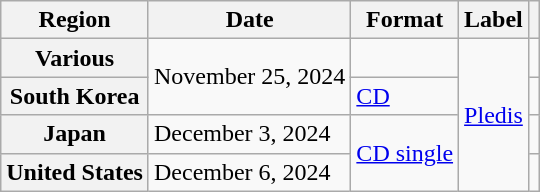<table class="wikitable plainrowheaders">
<tr>
<th scope="col">Region</th>
<th scope="col">Date</th>
<th scope="col">Format</th>
<th scope="col">Label</th>
<th scope="col"></th>
</tr>
<tr>
<th scope="row">Various</th>
<td rowspan="2">November 25, 2024</td>
<td></td>
<td rowspan="4"><a href='#'>Pledis</a></td>
<td></td>
</tr>
<tr>
<th scope="row">South Korea</th>
<td><a href='#'>CD</a></td>
<td></td>
</tr>
<tr>
<th scope="row">Japan</th>
<td>December 3, 2024</td>
<td rowspan="2"><a href='#'>CD single</a></td>
<td style="text-align:center"></td>
</tr>
<tr>
<th scope="row">United States</th>
<td>December 6, 2024</td>
<td style="text-align:center"></td>
</tr>
</table>
